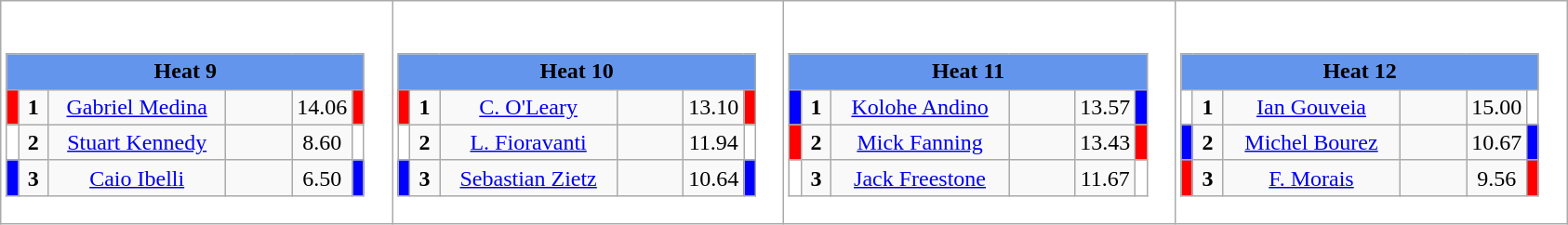<table class="wikitable" style="background:#fff;">
<tr>
<td><div><br><table class="wikitable">
<tr>
<td colspan="6"  style="text-align:center; background:#6495ed;"><strong>Heat 9</strong></td>
</tr>
<tr>
<td style="width:01px; background: #f00;"></td>
<td style="width:14px; text-align:center;"><strong>1</strong></td>
<td style="width:120px; text-align:center;"><a href='#'>Gabriel Medina</a></td>
<td style="width:40px; text-align:center;"></td>
<td style="width:20px; text-align:center;">14.06</td>
<td style="width:01px; background: #f00;"></td>
</tr>
<tr>
<td style="width:01px; background: #fff;"></td>
<td style="width:14px; text-align:center;"><strong>2</strong></td>
<td style="width:120px; text-align:center;"><a href='#'>Stuart Kennedy</a></td>
<td style="width:40px; text-align:center;"></td>
<td style="width:20px; text-align:center;">8.60</td>
<td style="width:01px; background: #fff;"></td>
</tr>
<tr>
<td style="width:01px; background: #00f;"></td>
<td style="width:14px; text-align:center;"><strong>3</strong></td>
<td style="width:120px; text-align:center;"><a href='#'>Caio Ibelli</a></td>
<td style="width:40px; text-align:center;"></td>
<td style="width:20px; text-align:center;">6.50</td>
<td style="width:01px; background: #00f;"></td>
</tr>
</table>
</div></td>
<td><div><br><table class="wikitable">
<tr>
<td colspan="6"  style="text-align:center; background:#6495ed;"><strong>Heat 10</strong></td>
</tr>
<tr>
<td style="width:01px; background: #f00;"></td>
<td style="width:14px; text-align:center;"><strong>1</strong></td>
<td style="width:120px; text-align:center;"><a href='#'>C. O'Leary</a></td>
<td style="width:40px; text-align:center;"></td>
<td style="width:20px; text-align:center;">13.10</td>
<td style="width:01px; background: #f00;"></td>
</tr>
<tr>
<td style="width:01px; background: #fff;"></td>
<td style="width:14px; text-align:center;"><strong>2</strong></td>
<td style="width:120px; text-align:center;"><a href='#'>L. Fioravanti</a></td>
<td style="width:40px; text-align:center;"></td>
<td style="width:20px; text-align:center;">11.94</td>
<td style="width:01px; background: #fff;"></td>
</tr>
<tr>
<td style="width:01px; background: #00f;"></td>
<td style="width:14px; text-align:center;"><strong>3</strong></td>
<td style="width:120px; text-align:center;"><a href='#'>Sebastian Zietz</a></td>
<td style="width:40px; text-align:center;"></td>
<td style="width:20px; text-align:center;">10.64</td>
<td style="width:01px; background: #00f;"></td>
</tr>
</table>
</div></td>
<td><div><br><table class="wikitable">
<tr>
<td colspan="6"  style="text-align:center; background:#6495ed;"><strong>Heat 11</strong></td>
</tr>
<tr>
<td style="width:01px; background: #00f;"></td>
<td style="width:14px; text-align:center;"><strong>1</strong></td>
<td style="width:120px; text-align:center;"><a href='#'>Kolohe Andino</a></td>
<td style="width:40px; text-align:center;"></td>
<td style="width:20px; text-align:center;">13.57</td>
<td style="width:01px; background: #00f;"></td>
</tr>
<tr>
<td style="width:01px; background: #f00;"></td>
<td style="width:14px; text-align:center;"><strong>2</strong></td>
<td style="width:120px; text-align:center;"><a href='#'>Mick Fanning</a></td>
<td style="width:40px; text-align:center;"></td>
<td style="width:20px; text-align:center;">13.43</td>
<td style="width:01px; background: #f00;"></td>
</tr>
<tr>
<td style="width:01px; background: #fff;"></td>
<td style="width:14px; text-align:center;"><strong>3</strong></td>
<td style="width:120px; text-align:center;"><a href='#'>Jack Freestone</a></td>
<td style="width:40px; text-align:center;"></td>
<td style="width:20px; text-align:center;">11.67</td>
<td style="width:01px; background: #fff;"></td>
</tr>
</table>
</div></td>
<td><div><br><table class="wikitable">
<tr>
<td colspan="6"  style="text-align:center; background:#6495ed;"><strong>Heat 12</strong></td>
</tr>
<tr>
<td style="width:01px; background: #fff;"></td>
<td style="width:14px; text-align:center;"><strong>1</strong></td>
<td style="width:120px; text-align:center;"><a href='#'>Ian Gouveia</a></td>
<td style="width:40px; text-align:center;"></td>
<td style="width:20px; text-align:center;">15.00</td>
<td style="width:01px; background: #fff;"></td>
</tr>
<tr>
<td style="width:01px; background: #00f;"></td>
<td style="width:14px; text-align:center;"><strong>2</strong></td>
<td style="width:120px; text-align:center;"><a href='#'>Michel Bourez</a></td>
<td style="width:40px; text-align:center;"></td>
<td style="width:20px; text-align:center;">10.67</td>
<td style="width:01px; background: #00f;"></td>
</tr>
<tr>
<td style="width:01px; background: #f00;"></td>
<td style="width:14px; text-align:center;"><strong>3</strong></td>
<td style="width:120px; text-align:center;"><a href='#'>F. Morais</a></td>
<td style="width:40px; text-align:center;"></td>
<td style="width:20px; text-align:center;">9.56</td>
<td style="width:01px; background: #f00;"></td>
</tr>
</table>
</div></td>
</tr>
</table>
